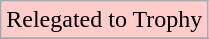<table class="wikitable">
<tr width=10px bgcolor="#ffcccc">
<td>Relegated to Trophy</td>
</tr>
<tr>
</tr>
</table>
